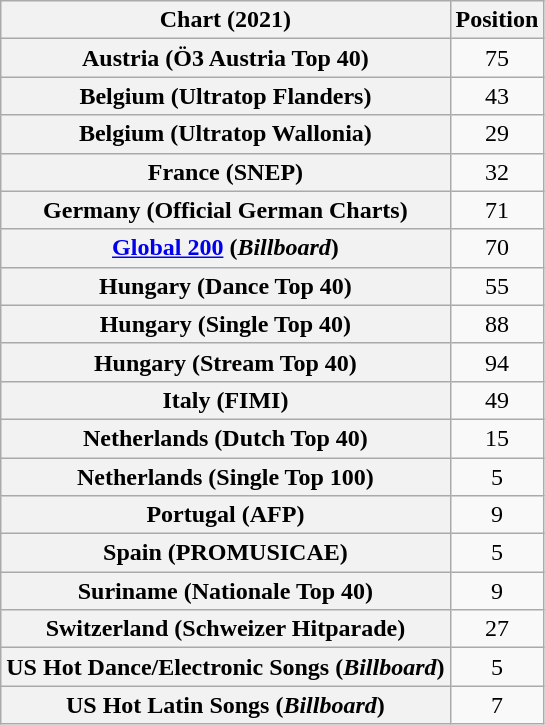<table class="wikitable sortable plainrowheaders" style="text-align:center">
<tr>
<th scope="col">Chart (2021)</th>
<th scope="col">Position</th>
</tr>
<tr>
<th scope="row">Austria (Ö3 Austria Top 40)</th>
<td>75</td>
</tr>
<tr>
<th scope="row">Belgium (Ultratop Flanders)</th>
<td>43</td>
</tr>
<tr>
<th scope="row">Belgium (Ultratop Wallonia)</th>
<td>29</td>
</tr>
<tr>
<th scope="row">France (SNEP)</th>
<td>32</td>
</tr>
<tr>
<th scope="row">Germany (Official German Charts)</th>
<td>71</td>
</tr>
<tr>
<th scope="row"><a href='#'>Global 200</a> (<em>Billboard</em>)</th>
<td>70</td>
</tr>
<tr>
<th scope="row">Hungary (Dance Top 40)</th>
<td>55</td>
</tr>
<tr>
<th scope="row">Hungary (Single Top 40)</th>
<td>88</td>
</tr>
<tr>
<th scope="row">Hungary (Stream Top 40)</th>
<td>94</td>
</tr>
<tr>
<th scope="row">Italy (FIMI)</th>
<td>49</td>
</tr>
<tr>
<th scope="row">Netherlands (Dutch Top 40)</th>
<td>15</td>
</tr>
<tr>
<th scope="row">Netherlands (Single Top 100)</th>
<td>5</td>
</tr>
<tr>
<th scope="row">Portugal (AFP)</th>
<td>9</td>
</tr>
<tr>
<th scope="row">Spain (PROMUSICAE)</th>
<td>5</td>
</tr>
<tr>
<th scope="row">Suriname (Nationale Top 40)</th>
<td>9</td>
</tr>
<tr>
<th scope="row">Switzerland (Schweizer Hitparade)</th>
<td>27</td>
</tr>
<tr>
<th scope="row">US Hot Dance/Electronic Songs (<em>Billboard</em>)</th>
<td>5</td>
</tr>
<tr>
<th scope="row">US Hot Latin Songs (<em>Billboard</em>)</th>
<td>7</td>
</tr>
</table>
